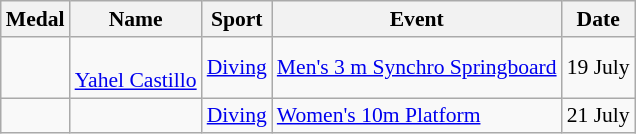<table class="wikitable sortable" style="font-size:90%">
<tr>
<th>Medal</th>
<th>Name</th>
<th>Sport</th>
<th>Event</th>
<th>Date</th>
</tr>
<tr>
<td></td>
<td><br><a href='#'>Yahel Castillo</a></td>
<td><a href='#'>Diving</a></td>
<td><a href='#'>Men's 3 m Synchro Springboard</a></td>
<td>19 July</td>
</tr>
<tr>
<td></td>
<td></td>
<td><a href='#'>Diving</a></td>
<td><a href='#'>Women's 10m Platform</a></td>
<td>21 July</td>
</tr>
</table>
